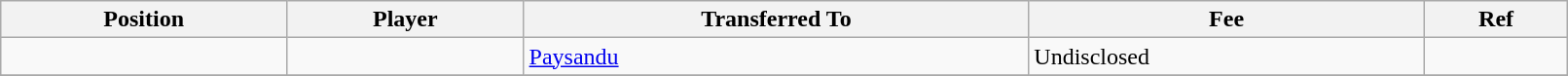<table class="wikitable sortable" style="width:85%; text-align:center; font-size:100%; text-align:left;">
<tr>
<th>Position</th>
<th>Player</th>
<th>Transferred To</th>
<th>Fee</th>
<th>Ref</th>
</tr>
<tr>
<td></td>
<td></td>
<td> <a href='#'>Paysandu</a></td>
<td>Undisclosed</td>
<td></td>
</tr>
<tr>
</tr>
</table>
